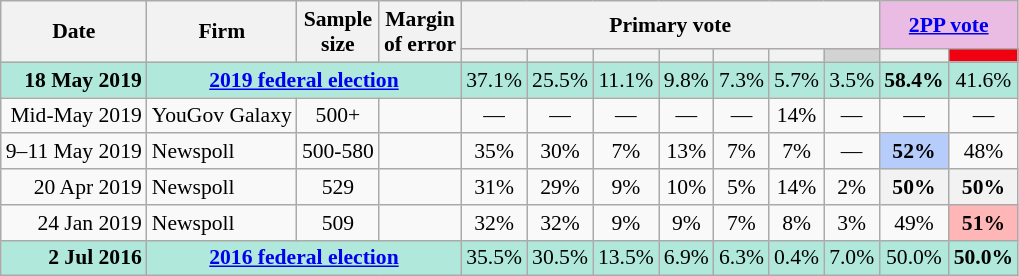<table class="nowrap wikitable tpl-blanktable" style=text-align:center;font-size:90%>
<tr>
<th rowspan=2>Date</th>
<th rowspan=2>Firm</th>
<th rowspan=2>Sample<br>size</th>
<th rowspan=2>Margin<br>of error</th>
<th colspan=7>Primary vote</th>
<th colspan=2 class=unsortable style=background:#ebbce3><a href='#'>2PP vote</a></th>
</tr>
<tr>
<th style=background:></th>
<th style=background:></th>
<th style=background:></th>
<th style=background:></th>
<th style=background:></th>
<th style=background:></th>
<th style=background:lightgray></th>
<th style=background:></th>
<th style="background:#F00011"></th>
</tr>
<tr style="background:#b0e9db">
<td style="text-align:right"><strong>18 May 2019</strong></td>
<td colspan="3" style="text-align:center"><strong><a href='#'>2019 federal election</a></strong></td>
<td>37.1%</td>
<td>25.5%</td>
<td>11.1%</td>
<td>9.8%</td>
<td>7.3%</td>
<td>5.7%</td>
<td>3.5%</td>
<td><strong>58.4%</strong></td>
<td>41.6%</td>
</tr>
<tr>
<td style="text-align:right">Mid-May 2019</td>
<td style="text-align:left">YouGov Galaxy</td>
<td>500+</td>
<td></td>
<td>—</td>
<td>—</td>
<td>—</td>
<td>—</td>
<td>—</td>
<td>14%</td>
<td>—</td>
<td>—</td>
<td>—</td>
</tr>
<tr>
<td style="text-align:right">9–11 May 2019</td>
<td style="text-align:left">Newspoll</td>
<td>500-580</td>
<td></td>
<td>35%</td>
<td>30%</td>
<td>7%</td>
<td>13%</td>
<td>7%</td>
<td>7%</td>
<td>—</td>
<th style="background:#B6CDFB">52%</th>
<td>48%</td>
</tr>
<tr>
<td style="text-align:right">20 Apr 2019</td>
<td style="text-align:left">Newspoll</td>
<td>529</td>
<td></td>
<td>31%</td>
<td>29%</td>
<td>9%</td>
<td>10%</td>
<td>5%</td>
<td>14%</td>
<td>2%</td>
<th>50%</th>
<th>50%</th>
</tr>
<tr>
<td style="text-align:right">24 Jan 2019</td>
<td style="text-align:left">Newspoll</td>
<td>509</td>
<td></td>
<td>32%</td>
<td>32%</td>
<td>9%</td>
<td>9%</td>
<td>7%</td>
<td>8%</td>
<td>3%</td>
<td>49%</td>
<th style=background:#FFB6B6>51%</th>
</tr>
<tr style="background:#b0e9db">
<td style="text-align:right"><strong>2 Jul 2016</strong></td>
<td colspan="3" style="text-align:center"><strong><a href='#'>2016 federal election</a></strong></td>
<td>35.5%</td>
<td>30.5%</td>
<td>13.5%</td>
<td>6.9%</td>
<td>6.3%</td>
<td>0.4%</td>
<td>7.0%</td>
<td>50.0%</td>
<td><strong>50.0%</strong></td>
</tr>
</table>
